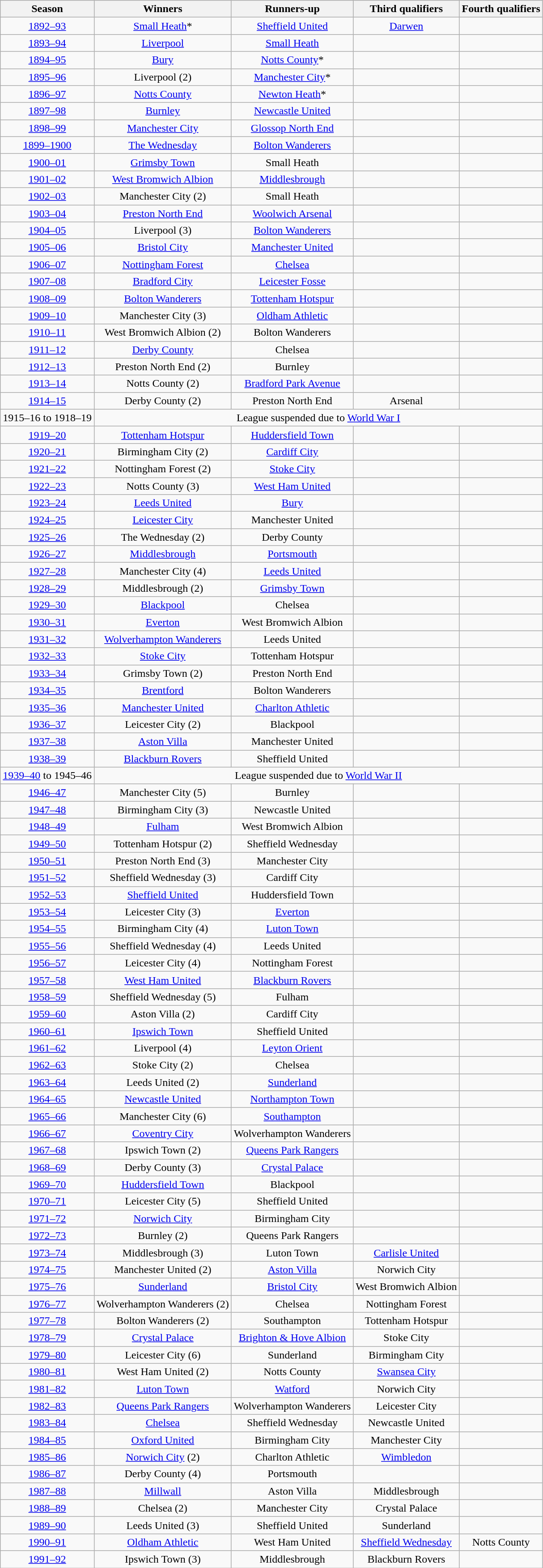<table class="wikitable sortable" style="text-align:center;">
<tr>
<th>Season</th>
<th>Winners</th>
<th>Runners-up</th>
<th>Third qualifiers</th>
<th>Fourth qualifiers</th>
</tr>
<tr>
<td><a href='#'>1892–93</a></td>
<td><a href='#'>Small Heath</a>*</td>
<td><a href='#'>Sheffield United</a></td>
<td><a href='#'>Darwen</a></td>
<td></td>
</tr>
<tr>
<td><a href='#'>1893–94</a></td>
<td><a href='#'>Liverpool</a></td>
<td><a href='#'>Small Heath</a></td>
<td></td>
<td></td>
</tr>
<tr>
<td><a href='#'>1894–95</a></td>
<td><a href='#'>Bury</a></td>
<td><a href='#'>Notts County</a>*</td>
<td></td>
<td></td>
</tr>
<tr>
<td><a href='#'>1895–96</a></td>
<td>Liverpool (2)</td>
<td><a href='#'>Manchester City</a>*</td>
<td></td>
<td></td>
</tr>
<tr>
<td><a href='#'>1896–97</a></td>
<td><a href='#'>Notts County</a></td>
<td><a href='#'>Newton Heath</a>*</td>
<td></td>
<td></td>
</tr>
<tr>
<td><a href='#'>1897–98</a></td>
<td><a href='#'>Burnley</a></td>
<td><a href='#'>Newcastle United</a></td>
<td></td>
<td></td>
</tr>
<tr>
<td><a href='#'>1898–99</a></td>
<td><a href='#'>Manchester City</a></td>
<td><a href='#'>Glossop North End</a></td>
<td></td>
<td></td>
</tr>
<tr>
<td><a href='#'>1899–1900</a></td>
<td><a href='#'>The Wednesday</a></td>
<td><a href='#'>Bolton Wanderers</a></td>
<td></td>
<td></td>
</tr>
<tr>
<td><a href='#'>1900–01</a></td>
<td><a href='#'>Grimsby Town</a></td>
<td>Small Heath</td>
<td></td>
<td></td>
</tr>
<tr>
<td><a href='#'>1901–02</a></td>
<td><a href='#'>West Bromwich Albion</a></td>
<td><a href='#'>Middlesbrough</a></td>
<td></td>
<td></td>
</tr>
<tr>
<td><a href='#'>1902–03</a></td>
<td>Manchester City (2)</td>
<td>Small Heath</td>
<td></td>
<td></td>
</tr>
<tr>
<td><a href='#'>1903–04</a></td>
<td><a href='#'>Preston North End</a></td>
<td><a href='#'>Woolwich Arsenal</a></td>
<td></td>
<td></td>
</tr>
<tr>
<td><a href='#'>1904–05</a></td>
<td>Liverpool (3)</td>
<td><a href='#'>Bolton Wanderers</a></td>
<td></td>
<td></td>
</tr>
<tr>
<td><a href='#'>1905–06</a></td>
<td><a href='#'>Bristol City</a></td>
<td><a href='#'>Manchester United</a></td>
<td></td>
<td></td>
</tr>
<tr>
<td><a href='#'>1906–07</a></td>
<td><a href='#'>Nottingham Forest</a></td>
<td><a href='#'>Chelsea</a></td>
<td></td>
<td></td>
</tr>
<tr>
<td><a href='#'>1907–08</a></td>
<td><a href='#'>Bradford City</a></td>
<td><a href='#'>Leicester Fosse</a></td>
<td></td>
<td></td>
</tr>
<tr>
<td><a href='#'>1908–09</a></td>
<td><a href='#'>Bolton Wanderers</a></td>
<td><a href='#'>Tottenham Hotspur</a></td>
<td></td>
<td></td>
</tr>
<tr>
<td><a href='#'>1909–10</a></td>
<td>Manchester City (3)</td>
<td><a href='#'>Oldham Athletic</a></td>
<td></td>
<td></td>
</tr>
<tr>
<td><a href='#'>1910–11</a></td>
<td>West Bromwich Albion (2)</td>
<td>Bolton Wanderers</td>
<td></td>
<td></td>
</tr>
<tr>
<td><a href='#'>1911–12</a></td>
<td><a href='#'>Derby County</a></td>
<td>Chelsea</td>
<td></td>
<td></td>
</tr>
<tr>
<td><a href='#'>1912–13</a></td>
<td>Preston North End (2)</td>
<td>Burnley</td>
<td></td>
<td></td>
</tr>
<tr>
<td><a href='#'>1913–14</a></td>
<td>Notts County (2)</td>
<td><a href='#'>Bradford Park Avenue</a></td>
<td></td>
<td></td>
</tr>
<tr>
<td><a href='#'>1914–15</a></td>
<td>Derby County (2)</td>
<td>Preston North End</td>
<td>Arsenal</td>
<td></td>
</tr>
<tr>
<td>1915–16 to 1918–19</td>
<td colspan="4">League suspended due to <a href='#'>World War I</a></td>
</tr>
<tr>
<td><a href='#'>1919–20</a></td>
<td><a href='#'>Tottenham Hotspur</a></td>
<td><a href='#'>Huddersfield Town</a></td>
<td></td>
<td></td>
</tr>
<tr>
<td><a href='#'>1920–21</a></td>
<td>Birmingham City (2)</td>
<td><a href='#'>Cardiff City</a></td>
<td></td>
<td></td>
</tr>
<tr>
<td><a href='#'>1921–22</a></td>
<td>Nottingham Forest (2)</td>
<td><a href='#'>Stoke City</a></td>
<td></td>
<td></td>
</tr>
<tr>
<td><a href='#'>1922–23</a></td>
<td>Notts County (3)</td>
<td><a href='#'>West Ham United</a></td>
<td></td>
<td></td>
</tr>
<tr>
<td><a href='#'>1923–24</a></td>
<td><a href='#'>Leeds United</a></td>
<td><a href='#'>Bury</a></td>
<td></td>
<td></td>
</tr>
<tr>
<td><a href='#'>1924–25</a></td>
<td><a href='#'>Leicester City</a></td>
<td>Manchester United</td>
<td></td>
<td></td>
</tr>
<tr>
<td><a href='#'>1925–26</a></td>
<td>The Wednesday (2)</td>
<td>Derby County</td>
<td></td>
<td></td>
</tr>
<tr>
<td><a href='#'>1926–27</a></td>
<td><a href='#'>Middlesbrough</a></td>
<td><a href='#'>Portsmouth</a></td>
<td></td>
<td></td>
</tr>
<tr>
<td><a href='#'>1927–28</a></td>
<td>Manchester City (4)</td>
<td><a href='#'>Leeds United</a></td>
<td></td>
<td></td>
</tr>
<tr>
<td><a href='#'>1928–29</a></td>
<td>Middlesbrough (2)</td>
<td><a href='#'>Grimsby Town</a></td>
<td></td>
<td></td>
</tr>
<tr>
<td><a href='#'>1929–30</a></td>
<td><a href='#'>Blackpool</a></td>
<td>Chelsea</td>
<td></td>
<td></td>
</tr>
<tr>
<td><a href='#'>1930–31</a></td>
<td><a href='#'>Everton</a></td>
<td>West Bromwich Albion</td>
<td></td>
<td></td>
</tr>
<tr>
<td><a href='#'>1931–32</a></td>
<td><a href='#'>Wolverhampton Wanderers</a></td>
<td>Leeds United</td>
<td></td>
<td></td>
</tr>
<tr>
<td><a href='#'>1932–33</a></td>
<td><a href='#'>Stoke City</a></td>
<td>Tottenham Hotspur</td>
<td></td>
<td></td>
</tr>
<tr>
<td><a href='#'>1933–34</a></td>
<td>Grimsby Town (2)</td>
<td>Preston North End</td>
<td></td>
<td></td>
</tr>
<tr>
<td><a href='#'>1934–35</a></td>
<td><a href='#'>Brentford</a></td>
<td>Bolton Wanderers</td>
<td></td>
<td></td>
</tr>
<tr>
<td><a href='#'>1935–36</a></td>
<td><a href='#'>Manchester United</a></td>
<td><a href='#'>Charlton Athletic</a></td>
<td></td>
<td></td>
</tr>
<tr>
<td><a href='#'>1936–37</a></td>
<td>Leicester City (2)</td>
<td>Blackpool</td>
<td></td>
<td></td>
</tr>
<tr>
<td><a href='#'>1937–38</a></td>
<td><a href='#'>Aston Villa</a></td>
<td>Manchester United</td>
<td></td>
<td></td>
</tr>
<tr>
<td><a href='#'>1938–39</a></td>
<td><a href='#'>Blackburn Rovers</a></td>
<td>Sheffield United</td>
<td></td>
<td></td>
</tr>
<tr>
<td><a href='#'>1939–40</a> to 1945–46</td>
<td colspan="4">League suspended due to <a href='#'>World War II</a></td>
</tr>
<tr>
<td><a href='#'>1946–47</a></td>
<td>Manchester City (5)</td>
<td>Burnley</td>
<td></td>
<td></td>
</tr>
<tr>
<td><a href='#'>1947–48</a></td>
<td>Birmingham City (3)</td>
<td>Newcastle United</td>
<td></td>
<td></td>
</tr>
<tr>
<td><a href='#'>1948–49</a></td>
<td><a href='#'>Fulham</a></td>
<td>West Bromwich Albion</td>
<td></td>
<td></td>
</tr>
<tr>
<td><a href='#'>1949–50</a></td>
<td>Tottenham Hotspur (2)</td>
<td>Sheffield Wednesday</td>
<td></td>
<td></td>
</tr>
<tr>
<td><a href='#'>1950–51</a></td>
<td>Preston North End (3)</td>
<td>Manchester City</td>
<td></td>
<td></td>
</tr>
<tr>
<td><a href='#'>1951–52</a></td>
<td>Sheffield Wednesday (3)</td>
<td>Cardiff City</td>
<td></td>
<td></td>
</tr>
<tr>
<td><a href='#'>1952–53</a></td>
<td><a href='#'>Sheffield United</a></td>
<td>Huddersfield Town</td>
<td></td>
<td></td>
</tr>
<tr>
<td><a href='#'>1953–54</a></td>
<td>Leicester City (3)</td>
<td><a href='#'>Everton</a></td>
<td></td>
<td></td>
</tr>
<tr>
<td><a href='#'>1954–55</a></td>
<td>Birmingham City (4)</td>
<td><a href='#'>Luton Town</a></td>
<td></td>
<td></td>
</tr>
<tr>
<td><a href='#'>1955–56</a></td>
<td>Sheffield Wednesday (4)</td>
<td>Leeds United</td>
<td></td>
<td></td>
</tr>
<tr>
<td><a href='#'>1956–57</a></td>
<td>Leicester City (4)</td>
<td>Nottingham Forest</td>
<td></td>
<td></td>
</tr>
<tr>
<td><a href='#'>1957–58</a></td>
<td><a href='#'>West Ham United</a></td>
<td><a href='#'>Blackburn Rovers</a></td>
<td></td>
<td></td>
</tr>
<tr>
<td><a href='#'>1958–59</a></td>
<td>Sheffield Wednesday (5)</td>
<td>Fulham</td>
<td></td>
<td></td>
</tr>
<tr>
<td><a href='#'>1959–60</a></td>
<td>Aston Villa (2)</td>
<td>Cardiff City</td>
<td></td>
<td></td>
</tr>
<tr>
<td><a href='#'>1960–61</a></td>
<td><a href='#'>Ipswich Town</a></td>
<td>Sheffield United</td>
<td></td>
<td></td>
</tr>
<tr>
<td><a href='#'>1961–62</a></td>
<td>Liverpool (4)</td>
<td><a href='#'>Leyton Orient</a></td>
<td></td>
<td></td>
</tr>
<tr>
<td><a href='#'>1962–63</a></td>
<td>Stoke City (2)</td>
<td>Chelsea</td>
<td></td>
<td></td>
</tr>
<tr>
<td><a href='#'>1963–64</a></td>
<td>Leeds United (2)</td>
<td><a href='#'>Sunderland</a></td>
<td></td>
<td></td>
</tr>
<tr>
<td><a href='#'>1964–65</a></td>
<td><a href='#'>Newcastle United</a></td>
<td><a href='#'>Northampton Town</a></td>
<td></td>
<td></td>
</tr>
<tr>
<td><a href='#'>1965–66</a></td>
<td>Manchester City (6)</td>
<td><a href='#'>Southampton</a></td>
<td></td>
<td></td>
</tr>
<tr>
<td><a href='#'>1966–67</a></td>
<td><a href='#'>Coventry City</a></td>
<td>Wolverhampton Wanderers</td>
<td></td>
<td></td>
</tr>
<tr>
<td><a href='#'>1967–68</a></td>
<td>Ipswich Town (2)</td>
<td><a href='#'>Queens Park Rangers</a></td>
<td></td>
<td></td>
</tr>
<tr>
<td><a href='#'>1968–69</a></td>
<td>Derby County (3)</td>
<td><a href='#'>Crystal Palace</a></td>
<td></td>
<td></td>
</tr>
<tr>
<td><a href='#'>1969–70</a></td>
<td><a href='#'>Huddersfield Town</a></td>
<td>Blackpool</td>
<td></td>
<td></td>
</tr>
<tr>
<td><a href='#'>1970–71</a></td>
<td>Leicester City (5)</td>
<td>Sheffield United</td>
<td></td>
<td></td>
</tr>
<tr>
<td><a href='#'>1971–72</a></td>
<td><a href='#'>Norwich City</a></td>
<td>Birmingham City</td>
<td></td>
<td></td>
</tr>
<tr>
<td><a href='#'>1972–73</a></td>
<td>Burnley (2)</td>
<td>Queens Park Rangers</td>
<td></td>
<td></td>
</tr>
<tr>
<td><a href='#'>1973–74</a></td>
<td>Middlesbrough (3)</td>
<td>Luton Town</td>
<td><a href='#'>Carlisle United</a></td>
<td></td>
</tr>
<tr>
<td><a href='#'>1974–75</a></td>
<td>Manchester United (2)</td>
<td><a href='#'>Aston Villa</a></td>
<td>Norwich City</td>
<td></td>
</tr>
<tr>
<td><a href='#'>1975–76</a></td>
<td><a href='#'>Sunderland</a></td>
<td><a href='#'>Bristol City</a></td>
<td>West Bromwich Albion</td>
<td></td>
</tr>
<tr>
<td><a href='#'>1976–77</a></td>
<td>Wolverhampton Wanderers (2)</td>
<td>Chelsea</td>
<td>Nottingham Forest</td>
<td></td>
</tr>
<tr>
<td><a href='#'>1977–78</a></td>
<td>Bolton Wanderers (2)</td>
<td>Southampton</td>
<td>Tottenham Hotspur</td>
<td></td>
</tr>
<tr>
<td><a href='#'>1978–79</a></td>
<td><a href='#'>Crystal Palace</a></td>
<td><a href='#'>Brighton & Hove Albion</a></td>
<td>Stoke City</td>
<td></td>
</tr>
<tr>
<td><a href='#'>1979–80</a></td>
<td>Leicester City (6)</td>
<td>Sunderland</td>
<td>Birmingham City</td>
<td></td>
</tr>
<tr>
<td><a href='#'>1980–81</a></td>
<td>West Ham United (2)</td>
<td>Notts County</td>
<td><a href='#'>Swansea City</a></td>
<td></td>
</tr>
<tr>
<td><a href='#'>1981–82</a></td>
<td><a href='#'>Luton Town</a></td>
<td><a href='#'>Watford</a></td>
<td>Norwich City</td>
<td></td>
</tr>
<tr>
<td><a href='#'>1982–83</a></td>
<td><a href='#'>Queens Park Rangers</a></td>
<td>Wolverhampton Wanderers</td>
<td>Leicester City</td>
<td></td>
</tr>
<tr>
<td><a href='#'>1983–84</a></td>
<td><a href='#'>Chelsea</a></td>
<td>Sheffield Wednesday</td>
<td>Newcastle United</td>
<td></td>
</tr>
<tr>
<td><a href='#'>1984–85</a></td>
<td><a href='#'>Oxford United</a></td>
<td>Birmingham City</td>
<td>Manchester City</td>
<td></td>
</tr>
<tr>
<td><a href='#'>1985–86</a></td>
<td><a href='#'>Norwich City</a> (2)</td>
<td>Charlton Athletic</td>
<td><a href='#'>Wimbledon</a></td>
<td></td>
</tr>
<tr>
<td><a href='#'>1986–87</a></td>
<td>Derby County (4)</td>
<td>Portsmouth</td>
<td></td>
<td></td>
</tr>
<tr>
<td><a href='#'>1987–88</a></td>
<td><a href='#'>Millwall</a></td>
<td>Aston Villa</td>
<td>Middlesbrough</td>
<td></td>
</tr>
<tr>
<td><a href='#'>1988–89</a></td>
<td>Chelsea (2)</td>
<td>Manchester City</td>
<td>Crystal Palace</td>
<td></td>
</tr>
<tr>
<td><a href='#'>1989–90</a></td>
<td>Leeds United (3)</td>
<td>Sheffield United</td>
<td>Sunderland</td>
<td></td>
</tr>
<tr>
<td><a href='#'>1990–91</a></td>
<td><a href='#'>Oldham Athletic</a></td>
<td>West Ham United</td>
<td><a href='#'>Sheffield Wednesday</a></td>
<td>Notts County</td>
</tr>
<tr>
<td><a href='#'>1991–92</a></td>
<td>Ipswich Town (3)</td>
<td>Middlesbrough</td>
<td>Blackburn Rovers</td>
<td></td>
</tr>
</table>
